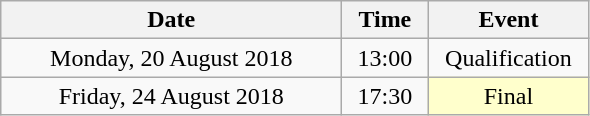<table class = "wikitable" style="text-align:center;">
<tr>
<th width=220>Date</th>
<th width=50>Time</th>
<th width=100>Event</th>
</tr>
<tr>
<td>Monday, 20 August 2018</td>
<td>13:00</td>
<td>Qualification</td>
</tr>
<tr>
<td>Friday, 24 August 2018</td>
<td>17:30</td>
<td bgcolor=ffffcc>Final</td>
</tr>
</table>
